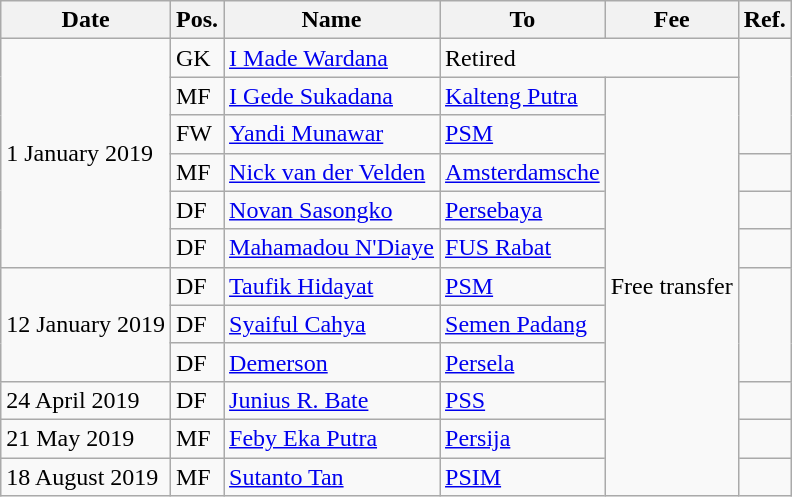<table class="wikitable">
<tr>
<th>Date</th>
<th>Pos.</th>
<th>Name</th>
<th>To</th>
<th>Fee</th>
<th>Ref.</th>
</tr>
<tr>
<td rowspan="6">1 January 2019</td>
<td>GK</td>
<td> <a href='#'>I Made Wardana</a></td>
<td colspan="2">Retired</td>
<td rowspan="3"></td>
</tr>
<tr>
<td>MF</td>
<td> <a href='#'>I Gede Sukadana</a></td>
<td><a href='#'>Kalteng Putra</a></td>
<td rowspan="11">Free transfer</td>
</tr>
<tr>
<td>FW</td>
<td> <a href='#'>Yandi Munawar</a></td>
<td><a href='#'>PSM</a></td>
</tr>
<tr>
<td>MF</td>
<td> <a href='#'>Nick van der Velden</a></td>
<td> <a href='#'>Amsterdamsche</a></td>
<td></td>
</tr>
<tr>
<td>DF</td>
<td> <a href='#'>Novan Sasongko</a></td>
<td><a href='#'>Persebaya</a></td>
<td></td>
</tr>
<tr>
<td>DF</td>
<td> <a href='#'>Mahamadou N'Diaye</a></td>
<td> <a href='#'>FUS Rabat</a></td>
<td></td>
</tr>
<tr>
<td rowspan="3">12 January 2019</td>
<td>DF</td>
<td> <a href='#'>Taufik Hidayat</a></td>
<td><a href='#'>PSM</a></td>
<td rowspan="3"></td>
</tr>
<tr>
<td>DF</td>
<td> <a href='#'>Syaiful Cahya</a></td>
<td><a href='#'>Semen Padang</a></td>
</tr>
<tr>
<td>DF</td>
<td> <a href='#'>Demerson</a></td>
<td><a href='#'>Persela</a></td>
</tr>
<tr>
<td>24 April 2019</td>
<td>DF</td>
<td> <a href='#'>Junius R. Bate</a></td>
<td><a href='#'>PSS</a></td>
<td></td>
</tr>
<tr>
<td>21 May 2019</td>
<td>MF</td>
<td> <a href='#'>Feby Eka Putra</a></td>
<td><a href='#'>Persija</a></td>
<td></td>
</tr>
<tr>
<td>18 August 2019</td>
<td>MF</td>
<td> <a href='#'>Sutanto Tan</a></td>
<td><a href='#'>PSIM</a></td>
<td></td>
</tr>
</table>
